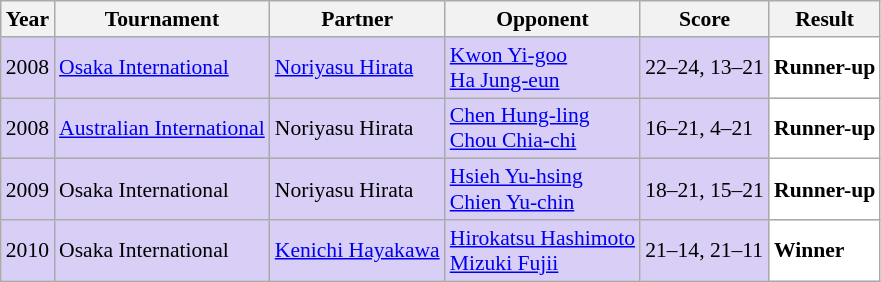<table class="sortable wikitable" style="font-size: 90%;">
<tr>
<th>Year</th>
<th>Tournament</th>
<th>Partner</th>
<th>Opponent</th>
<th>Score</th>
<th>Result</th>
</tr>
<tr style="background:#D8CEF6">
<td align="center">2008</td>
<td align="left"><a href='#'>Osaka International</a></td>
<td align="left"> <a href='#'>Noriyasu Hirata</a></td>
<td align="left"> <a href='#'>Kwon Yi-goo</a> <br>  <a href='#'>Ha Jung-eun</a></td>
<td align="left">22–24, 13–21</td>
<td style="text-align:left; background:white"> <strong>Runner-up</strong></td>
</tr>
<tr style="background:#D8CEF6">
<td align="center">2008</td>
<td align="left"><a href='#'>Australian International</a></td>
<td align="left"> Noriyasu Hirata</td>
<td align="left"> <a href='#'>Chen Hung-ling</a> <br>  <a href='#'>Chou Chia-chi</a></td>
<td align="left">16–21, 4–21</td>
<td style="text-align:left; background:white"> <strong>Runner-up</strong></td>
</tr>
<tr style="background:#D8CEF6">
<td align="center">2009</td>
<td align="left">Osaka International</td>
<td align="left"> Noriyasu Hirata</td>
<td align="left"> <a href='#'>Hsieh Yu-hsing</a> <br>  <a href='#'>Chien Yu-chin</a></td>
<td align="left">18–21, 15–21</td>
<td style="text-align:left; background:white"> <strong>Runner-up</strong></td>
</tr>
<tr style="background:#D8CEF6">
<td align="center">2010</td>
<td align="left">Osaka International</td>
<td align="left"> <a href='#'>Kenichi Hayakawa</a></td>
<td align="left"> <a href='#'>Hirokatsu Hashimoto</a> <br>  <a href='#'>Mizuki Fujii</a></td>
<td align="left">21–14, 21–11</td>
<td style="text-align:left; background:white"> <strong>Winner</strong></td>
</tr>
</table>
